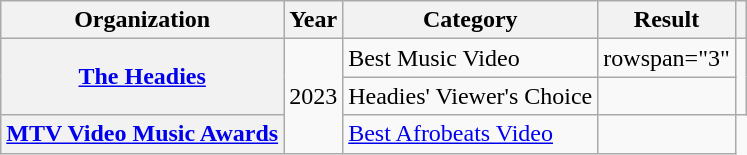<table class="wikitable sortable plainrowheaders" style="border:none; margin:0;">
<tr>
<th scope="col">Organization</th>
<th scope="col">Year</th>
<th scope="col">Category</th>
<th scope="col">Result</th>
<th class="unsortable" scope="col"></th>
</tr>
<tr>
<th scope="row" rowspan="2"><a href='#'>The Headies</a></th>
<td rowspan="3">2023</td>
<td>Best Music Video</td>
<td>rowspan="3" </td>
<td rowspan="2"></td>
</tr>
<tr>
<td>Headies' Viewer's Choice</td>
</tr>
<tr>
<th scope="row"><a href='#'>MTV Video Music Awards</a></th>
<td><a href='#'>Best Afrobeats Video</a></td>
<td></td>
</tr>
</table>
